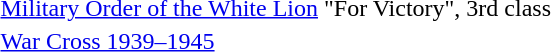<table>
<tr>
<td></td>
<td><a href='#'>Military Order of the White Lion</a> "For Victory", 3rd class</td>
</tr>
<tr>
<td></td>
<td><a href='#'>War Cross 1939–1945</a></td>
</tr>
<tr>
</tr>
</table>
